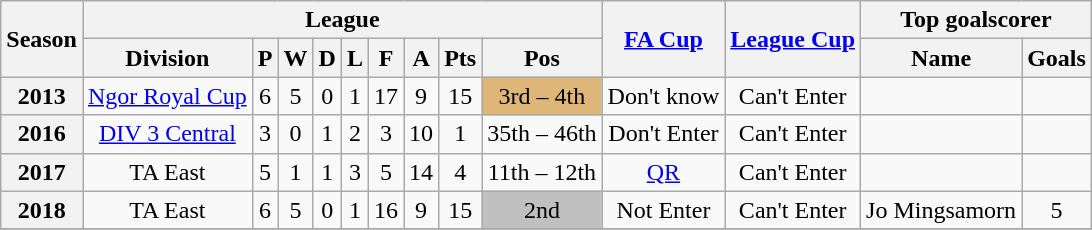<table class="wikitable" style="text-align: center">
<tr>
<th rowspan=2>Season</th>
<th colspan=9>League</th>
<th rowspan=2><a href='#'>FA Cup</a></th>
<th rowspan=2><a href='#'>League Cup</a></th>
<th colspan=2>Top goalscorer</th>
</tr>
<tr>
<th>Division</th>
<th>P</th>
<th>W</th>
<th>D</th>
<th>L</th>
<th>F</th>
<th>A</th>
<th>Pts</th>
<th>Pos</th>
<th>Name</th>
<th>Goals</th>
</tr>
<tr>
<th>2013</th>
<td><a href='#'>Ngor Royal Cup</a></td>
<td>6</td>
<td>5</td>
<td>0</td>
<td>1</td>
<td>17</td>
<td>9</td>
<td>15</td>
<td bgcolor=#deb678>3rd – 4th</td>
<td>Don't know</td>
<td>Can't Enter</td>
<td></td>
<td></td>
</tr>
<tr>
<th>2016</th>
<td><a href='#'>DIV 3 Central</a></td>
<td>3</td>
<td>0</td>
<td>1</td>
<td>2</td>
<td>3</td>
<td>10</td>
<td>1</td>
<td>35th – 46th</td>
<td>Don't Enter</td>
<td>Can't Enter</td>
<td></td>
<td></td>
</tr>
<tr>
<th>2017</th>
<td>TA East</td>
<td>5</td>
<td>1</td>
<td>1</td>
<td>3</td>
<td>5</td>
<td>14</td>
<td>4</td>
<td>11th – 12th</td>
<td><a href='#'>QR</a></td>
<td>Can't Enter</td>
<td></td>
<td></td>
</tr>
<tr>
<th>2018</th>
<td>TA East</td>
<td>6</td>
<td>5</td>
<td>0</td>
<td>1</td>
<td>16</td>
<td>9</td>
<td>15</td>
<td bgcolor=silver>2nd</td>
<td>Not Enter</td>
<td>Can't Enter</td>
<td>Jo Mingsamorn</td>
<td>5</td>
</tr>
<tr>
</tr>
</table>
